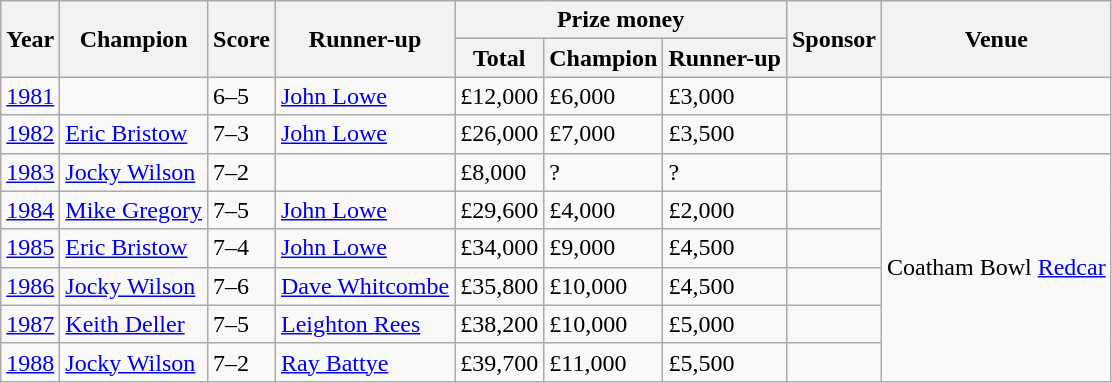<table class="wikitable">
<tr>
<th rowspan=2>Year</th>
<th rowspan=2>Champion </th>
<th rowspan=2>Score</th>
<th rowspan=2>Runner-up </th>
<th colspan=3>Prize money</th>
<th rowspan=2>Sponsor</th>
<th rowspan=2>Venue</th>
</tr>
<tr>
<th>Total</th>
<th>Champion</th>
<th>Runner-up</th>
</tr>
<tr>
<td><a href='#'>1981</a></td>
<td></td>
<td>6–5</td>
<td> <a href='#'>John Lowe</a></td>
<td>£12,000</td>
<td>£6,000</td>
<td>£3,000</td>
<td></td>
<td></td>
</tr>
<tr>
<td><a href='#'>1982</a></td>
<td> <a href='#'>Eric Bristow</a></td>
<td>7–3</td>
<td> <a href='#'>John Lowe</a></td>
<td>£26,000</td>
<td>£7,000</td>
<td>£3,500</td>
<td></td>
<td></td>
</tr>
<tr>
<td><a href='#'>1983</a></td>
<td> <a href='#'>Jocky Wilson</a></td>
<td>7–2</td>
<td></td>
<td>£8,000</td>
<td>?</td>
<td>?</td>
<td></td>
<td rowspan=6>Coatham Bowl <a href='#'>Redcar</a></td>
</tr>
<tr>
<td><a href='#'>1984</a></td>
<td> <a href='#'>Mike Gregory</a></td>
<td>7–5</td>
<td> <a href='#'>John Lowe</a></td>
<td>£29,600</td>
<td>£4,000</td>
<td>£2,000</td>
<td></td>
</tr>
<tr>
<td><a href='#'>1985</a></td>
<td> <a href='#'>Eric Bristow</a></td>
<td>7–4</td>
<td> <a href='#'>John Lowe</a></td>
<td>£34,000</td>
<td>£9,000</td>
<td>£4,500</td>
<td></td>
</tr>
<tr>
<td><a href='#'>1986</a></td>
<td> <a href='#'>Jocky Wilson</a></td>
<td>7–6</td>
<td> <a href='#'>Dave Whitcombe</a></td>
<td>£35,800</td>
<td>£10,000</td>
<td>£4,500</td>
<td></td>
</tr>
<tr>
<td><a href='#'>1987</a></td>
<td> <a href='#'>Keith Deller</a></td>
<td>7–5</td>
<td> <a href='#'>Leighton Rees</a></td>
<td>£38,200</td>
<td>£10,000</td>
<td>£5,000</td>
<td></td>
</tr>
<tr>
<td><a href='#'>1988</a></td>
<td> <a href='#'>Jocky Wilson</a></td>
<td>7–2</td>
<td> <a href='#'>Ray Battye</a></td>
<td>£39,700</td>
<td>£11,000</td>
<td>£5,500</td>
<td></td>
</tr>
</table>
